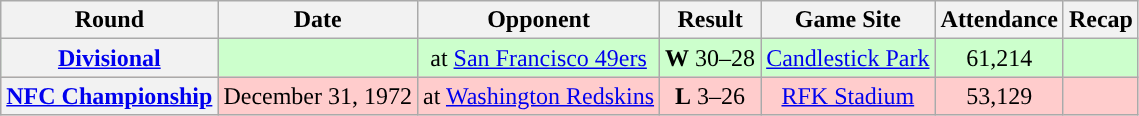<table class="wikitable" style="text-align:center">
<tr>
<th>Round</th>
<th>Date</th>
<th>Opponent</th>
<th>Result</th>
<th>Game Site</th>
<th>Attendance</th>
<th>Recap</th>
</tr>
<tr style="background: #cfc">
<th><a href='#'>Divisional</a></th>
<td></td>
<td>at <a href='#'>San Francisco 49ers</a></td>
<td><strong>W</strong> 30–28</td>
<td><a href='#'>Candlestick Park</a></td>
<td>61,214</td>
<td></td>
</tr>
<tr style="background: #fcc">
<th><a href='#'>NFC Championship</a></th>
<td>December 31, 1972</td>
<td>at <a href='#'>Washington Redskins</a></td>
<td><strong>L</strong> 3–26</td>
<td><a href='#'>RFK Stadium</a></td>
<td>53,129</td>
<td></td>
</tr>
</table>
